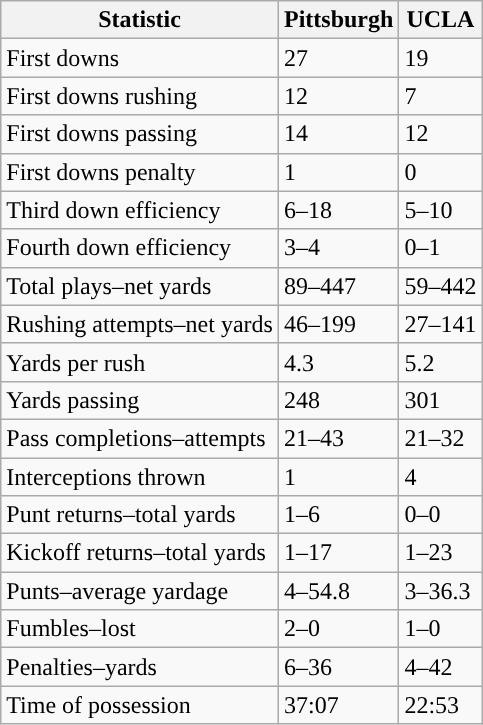<table class="wikitable">
<tr>
<th>Statistic</th>
<th><strong>Pittsburgh</strong></th>
<th><strong>UCLA</strong></th>
</tr>
<tr>
<td>First downs</td>
<td>27</td>
<td>19</td>
</tr>
<tr>
<td>First downs rushing</td>
<td>12</td>
<td>7</td>
</tr>
<tr>
<td>First downs passing</td>
<td>14</td>
<td>12</td>
</tr>
<tr>
<td>First downs penalty</td>
<td>1</td>
<td>0</td>
</tr>
<tr>
<td>Third down efficiency</td>
<td>6–18</td>
<td>5–10</td>
</tr>
<tr>
<td>Fourth down efficiency</td>
<td>3–4</td>
<td>0–1</td>
</tr>
<tr>
<td>Total plays–net yards</td>
<td>89–447</td>
<td>59–442</td>
</tr>
<tr>
<td>Rushing attempts–net yards</td>
<td>46–199</td>
<td>27–141</td>
</tr>
<tr>
<td>Yards per rush</td>
<td>4.3</td>
<td>5.2</td>
</tr>
<tr>
<td>Yards passing</td>
<td>248</td>
<td>301</td>
</tr>
<tr>
<td>Pass completions–attempts</td>
<td>21–43</td>
<td>21–32</td>
</tr>
<tr>
<td>Interceptions thrown</td>
<td>1</td>
<td>4</td>
</tr>
<tr>
<td>Punt returns–total yards</td>
<td>1–6</td>
<td>0–0</td>
</tr>
<tr>
<td>Kickoff returns–total yards</td>
<td>1–17</td>
<td>1–23</td>
</tr>
<tr>
<td>Punts–average yardage</td>
<td>4–54.8</td>
<td>3–36.3</td>
</tr>
<tr>
<td>Fumbles–lost</td>
<td>2–0</td>
<td>1–0</td>
</tr>
<tr>
<td>Penalties–yards</td>
<td>6–36</td>
<td>4–42</td>
</tr>
<tr>
<td>Time of possession</td>
<td>37:07</td>
<td>22:53</td>
</tr>
</table>
